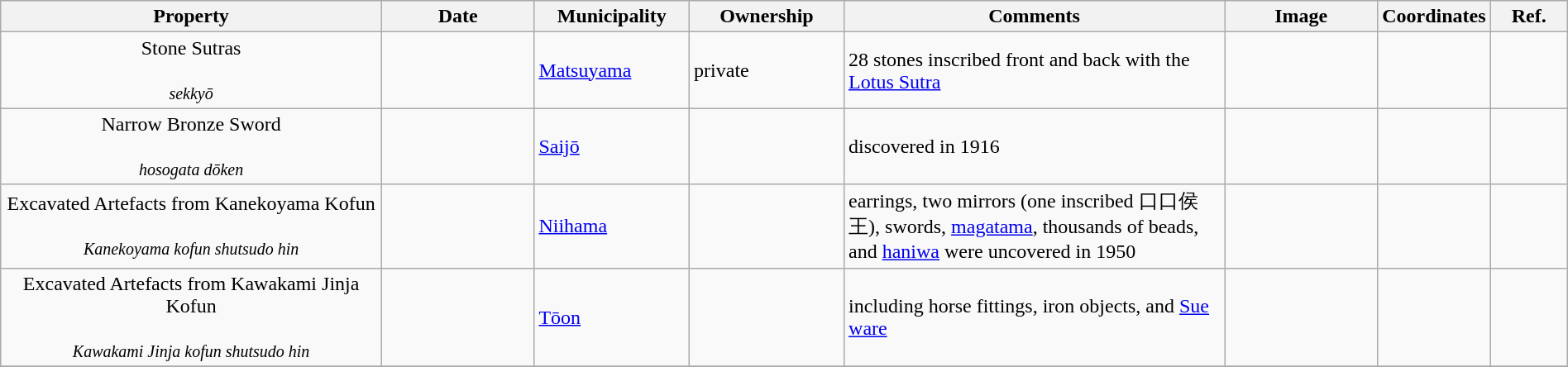<table class="wikitable sortable"  style="width:100%;">
<tr>
<th width="25%" align="left">Property</th>
<th width="10%" align="left">Date</th>
<th width="10%" align="left">Municipality</th>
<th width="10%" align="left">Ownership</th>
<th width="25%" align="left" class="unsortable">Comments</th>
<th width="10%" align="left" class="unsortable">Image</th>
<th width="5%" align="left" class="unsortable">Coordinates</th>
<th width="5%" align="left" class="unsortable">Ref.</th>
</tr>
<tr>
<td align="center">Stone Sutras<br><br><small><em>sekkyō</em></small></td>
<td></td>
<td><a href='#'>Matsuyama</a></td>
<td>private</td>
<td>28 stones inscribed front and back with the <a href='#'>Lotus Sutra</a></td>
<td></td>
<td></td>
<td></td>
</tr>
<tr>
<td align="center">Narrow Bronze Sword<br><br><small><em>hosogata dōken</em></small></td>
<td></td>
<td><a href='#'>Saijō</a></td>
<td></td>
<td>discovered in 1916</td>
<td></td>
<td></td>
<td></td>
</tr>
<tr>
<td align="center">Excavated Artefacts from Kanekoyama Kofun<br><br><small><em>Kanekoyama kofun shutsudo hin</em></small></td>
<td></td>
<td><a href='#'>Niihama</a></td>
<td></td>
<td>earrings, two mirrors (one inscribed 口口侯王), swords, <a href='#'>magatama</a>, thousands of beads, and <a href='#'>haniwa</a> were uncovered in 1950</td>
<td></td>
<td></td>
<td></td>
</tr>
<tr>
<td align="center">Excavated Artefacts from Kawakami Jinja Kofun<br><br><small><em>Kawakami Jinja kofun shutsudo hin</em></small></td>
<td></td>
<td><a href='#'>Tōon</a></td>
<td></td>
<td>including horse fittings, iron objects, and <a href='#'>Sue ware</a></td>
<td></td>
<td></td>
<td></td>
</tr>
<tr>
</tr>
</table>
